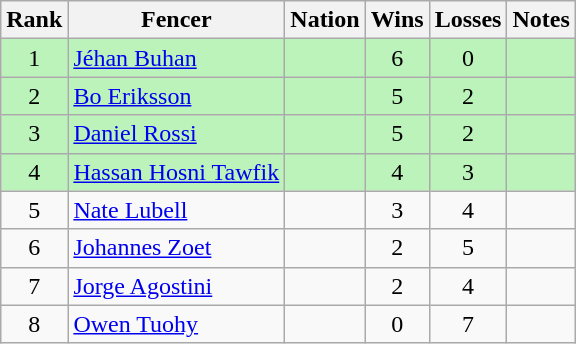<table class="wikitable sortable" style="text-align: center;">
<tr>
<th>Rank</th>
<th>Fencer</th>
<th>Nation</th>
<th>Wins</th>
<th>Losses</th>
<th>Notes</th>
</tr>
<tr style="background:#bbf3bb;">
<td>1</td>
<td align=left><a href='#'>Jéhan Buhan</a></td>
<td align=left></td>
<td>6</td>
<td>0</td>
<td></td>
</tr>
<tr style="background:#bbf3bb;">
<td>2</td>
<td align=left><a href='#'>Bo Eriksson</a></td>
<td align=left></td>
<td>5</td>
<td>2</td>
<td></td>
</tr>
<tr style="background:#bbf3bb;">
<td>3</td>
<td align=left><a href='#'>Daniel Rossi</a></td>
<td align=left></td>
<td>5</td>
<td>2</td>
<td></td>
</tr>
<tr style="background:#bbf3bb;">
<td>4</td>
<td align=left><a href='#'>Hassan Hosni Tawfik</a></td>
<td align=left></td>
<td>4</td>
<td>3</td>
<td></td>
</tr>
<tr>
<td>5</td>
<td align=left><a href='#'>Nate Lubell</a></td>
<td align=left></td>
<td>3</td>
<td>4</td>
<td></td>
</tr>
<tr>
<td>6</td>
<td align=left><a href='#'>Johannes Zoet</a></td>
<td align=left></td>
<td>2</td>
<td>5</td>
<td></td>
</tr>
<tr>
<td>7</td>
<td align=left><a href='#'>Jorge Agostini</a></td>
<td align=left></td>
<td>2</td>
<td>4</td>
<td></td>
</tr>
<tr>
<td>8</td>
<td align=left><a href='#'>Owen Tuohy</a></td>
<td align=left></td>
<td>0</td>
<td>7</td>
<td></td>
</tr>
</table>
